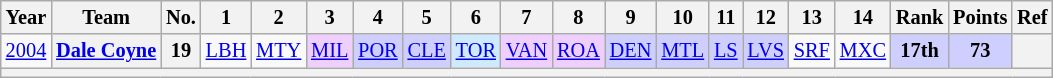<table class="wikitable" style="text-align:center; font-size:85%">
<tr>
<th>Year</th>
<th>Team</th>
<th>No.</th>
<th>1</th>
<th>2</th>
<th>3</th>
<th>4</th>
<th>5</th>
<th>6</th>
<th>7</th>
<th>8</th>
<th>9</th>
<th>10</th>
<th>11</th>
<th>12</th>
<th>13</th>
<th>14</th>
<th>Rank</th>
<th>Points</th>
<th>Ref</th>
</tr>
<tr>
<td><a href='#'>2004</a></td>
<th nowrap><a href='#'>Dale Coyne</a></th>
<th>19</th>
<td><a href='#'>LBH</a></td>
<td><a href='#'>MTY</a></td>
<td style="background:#EFCFFF;"><a href='#'>MIL</a><br></td>
<td style="background:#CFCFFF;"><a href='#'>POR</a><br></td>
<td style="background:#CFCFFF;"><a href='#'>CLE</a><br></td>
<td style="background:#CFEAFF;"><a href='#'>TOR</a><br></td>
<td style="background:#EFCFFF;"><a href='#'>VAN</a><br></td>
<td style="background:#EFCFFF;"><a href='#'>ROA</a><br></td>
<td style="background:#CFCFFF;"><a href='#'>DEN</a><br></td>
<td style="background:#CFCFFF;"><a href='#'>MTL</a><br></td>
<td style="background:#CFCFFF;"><a href='#'>LS</a><br></td>
<td style="background:#CFCFFF;"><a href='#'>LVS</a><br></td>
<td><a href='#'>SRF</a></td>
<td><a href='#'>MXC</a></td>
<td style="background:#CFCFFF;"><strong>17th</strong></td>
<td style="background:#CFCFFF;"><strong>73</strong></td>
<th></th>
</tr>
<tr>
<th colspan="20"></th>
</tr>
</table>
